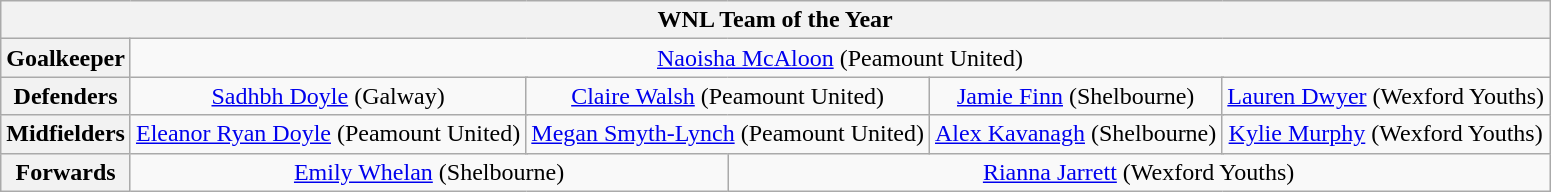<table class="wikitable" style="text-align:center">
<tr>
<th colspan="13">WNL Team of the Year</th>
</tr>
<tr>
<th>Goalkeeper</th>
<td colspan="12"> <a href='#'>Naoisha McAloon</a> (Peamount United)</td>
</tr>
<tr>
<th>Defenders</th>
<td colspan="3"> <a href='#'>Sadhbh Doyle</a> (Galway)</td>
<td colspan="3"> <a href='#'>Claire Walsh</a> (Peamount United)</td>
<td colspan="3"> <a href='#'>Jamie Finn</a> (Shelbourne)</td>
<td colspan="3"> <a href='#'>Lauren Dwyer</a> (Wexford Youths)</td>
</tr>
<tr>
<th>Midfielders</th>
<td colspan="3"> <a href='#'>Eleanor Ryan Doyle</a> (Peamount United)</td>
<td colspan="3"> <a href='#'>Megan Smyth-Lynch</a> (Peamount United)</td>
<td colspan="3"> <a href='#'>Alex Kavanagh</a> (Shelbourne)</td>
<td colspan="3"> <a href='#'>Kylie Murphy</a> (Wexford Youths)</td>
</tr>
<tr>
<th>Forwards</th>
<td colspan="5"> <a href='#'>Emily Whelan</a> (Shelbourne)</td>
<td colspan="5"> <a href='#'>Rianna Jarrett</a> (Wexford Youths)</td>
</tr>
</table>
